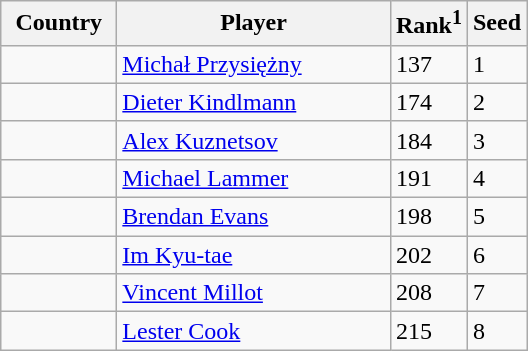<table class="sortable wikitable">
<tr>
<th style="width:70px;">Country</th>
<th style="width:175px;">Player</th>
<th>Rank<sup>1</sup></th>
<th>Seed</th>
</tr>
<tr>
<td></td>
<td><a href='#'>Michał Przysiężny</a></td>
<td>137</td>
<td>1</td>
</tr>
<tr>
<td></td>
<td><a href='#'>Dieter Kindlmann</a></td>
<td>174</td>
<td>2</td>
</tr>
<tr>
<td></td>
<td><a href='#'>Alex Kuznetsov</a></td>
<td>184</td>
<td>3</td>
</tr>
<tr>
<td></td>
<td><a href='#'>Michael Lammer</a></td>
<td>191</td>
<td>4</td>
</tr>
<tr>
<td></td>
<td><a href='#'>Brendan Evans</a></td>
<td>198</td>
<td>5</td>
</tr>
<tr>
<td></td>
<td><a href='#'>Im Kyu-tae</a></td>
<td>202</td>
<td>6</td>
</tr>
<tr>
<td></td>
<td><a href='#'>Vincent Millot</a></td>
<td>208</td>
<td>7</td>
</tr>
<tr>
<td></td>
<td><a href='#'>Lester Cook</a></td>
<td>215</td>
<td>8</td>
</tr>
</table>
